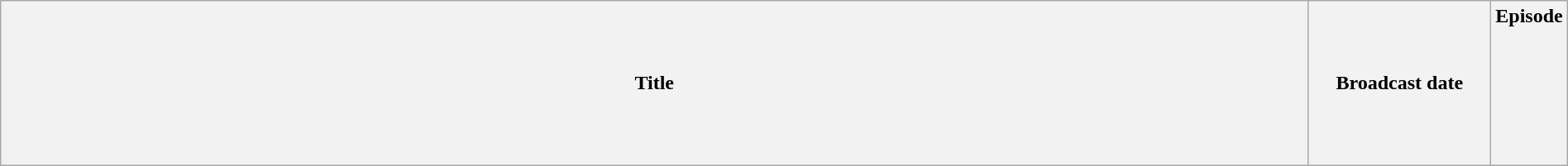<table class="wikitable plainrowheaders" style="width:100%; margin:auto;">
<tr>
<th>Title</th>
<th width="140">Broadcast date</th>
<th width="40">Episode<br><br><br><br><br><br><br></th>
</tr>
</table>
